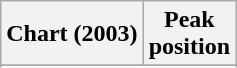<table class="wikitable sortable plainrowheaders" style="text-align:center">
<tr>
<th scope="col">Chart (2003)</th>
<th scope="col">Peak<br>position</th>
</tr>
<tr>
</tr>
<tr>
</tr>
<tr>
</tr>
<tr>
</tr>
</table>
